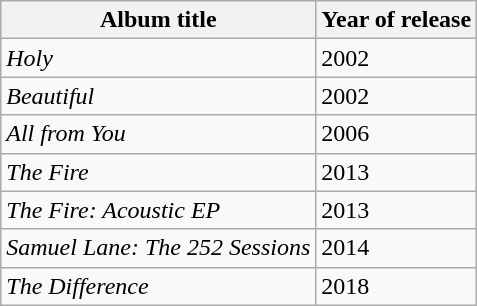<table class="wikitable sortable">
<tr>
<th>Album title</th>
<th>Year of release</th>
</tr>
<tr>
<td><em>Holy</em></td>
<td>2002</td>
</tr>
<tr>
<td><em>Beautiful</em></td>
<td>2002</td>
</tr>
<tr>
<td><em>All from You</em></td>
<td>2006</td>
</tr>
<tr>
<td><em>The Fire</em></td>
<td>2013</td>
</tr>
<tr>
<td><em>The Fire: Acoustic EP</em></td>
<td>2013</td>
</tr>
<tr>
<td><em>Samuel Lane: The 252 Sessions</em></td>
<td>2014</td>
</tr>
<tr>
<td><em>The Difference</em></td>
<td>2018</td>
</tr>
</table>
